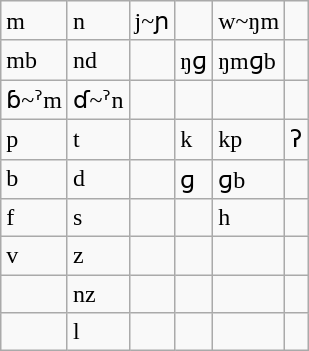<table class="wikitable IPA">
<tr>
<td>m</td>
<td>n</td>
<td>j~ɲ</td>
<td></td>
<td>w~ŋm</td>
<td></td>
</tr>
<tr>
<td>mb</td>
<td>nd</td>
<td></td>
<td>ŋɡ</td>
<td>ŋmɡb</td>
<td></td>
</tr>
<tr>
<td>ɓ~ˀm</td>
<td>ɗ~ˀn</td>
<td></td>
<td></td>
<td></td>
</tr>
<tr>
<td>p</td>
<td>t</td>
<td></td>
<td>k</td>
<td>kp</td>
<td>ʔ</td>
</tr>
<tr>
<td>b</td>
<td>d</td>
<td></td>
<td>ɡ</td>
<td>ɡb</td>
<td></td>
</tr>
<tr>
<td>f</td>
<td>s</td>
<td></td>
<td></td>
<td>h</td>
</tr>
<tr>
<td>v</td>
<td>z</td>
<td></td>
<td></td>
<td></td>
<td></td>
</tr>
<tr>
<td></td>
<td>nz</td>
<td></td>
<td></td>
<td></td>
<td></td>
</tr>
<tr>
<td></td>
<td>l</td>
<td></td>
<td></td>
<td></td>
<td></td>
</tr>
</table>
